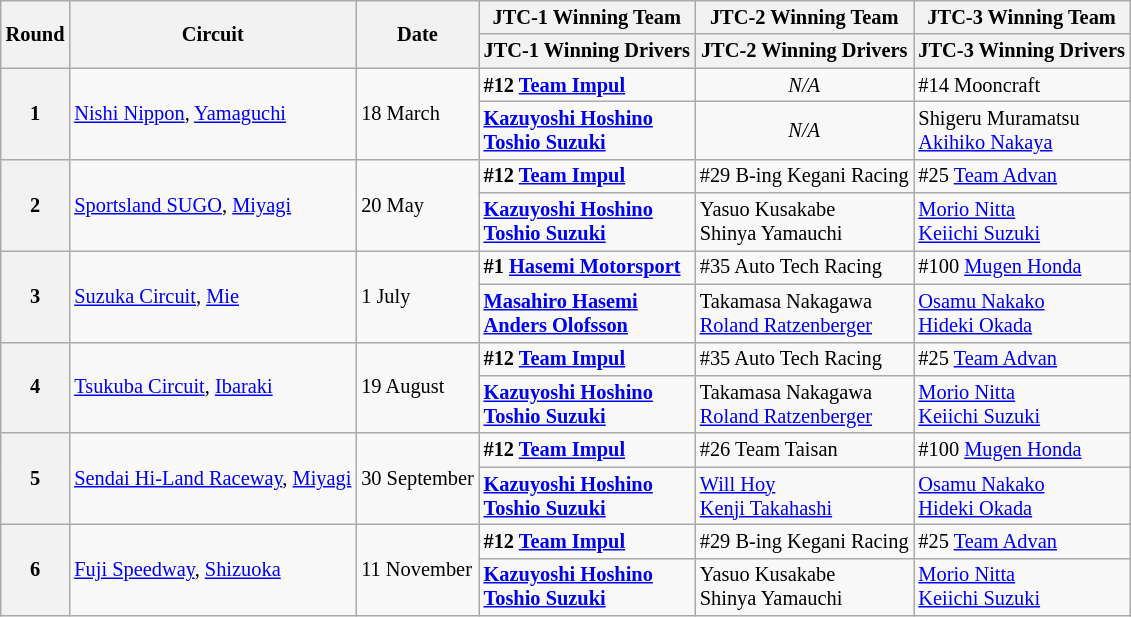<table class="wikitable" style="font-size: 85%;">
<tr>
<th rowspan=2>Round</th>
<th rowspan=2>Circuit</th>
<th rowspan=2>Date</th>
<th>JTC-1 Winning Team</th>
<th>JTC-2 Winning Team</th>
<th>JTC-3 Winning Team</th>
</tr>
<tr>
<th>JTC-1 Winning Drivers</th>
<th>JTC-2 Winning Drivers</th>
<th>JTC-3 Winning Drivers</th>
</tr>
<tr>
<th rowspan=2>1</th>
<td rowspan=2> <a href='#'>Nishi Nippon</a>, <a href='#'>Yamaguchi</a></td>
<td rowspan=2>18 March</td>
<td><strong>#12 <a href='#'>Team Impul</a></strong></td>
<td align="center"><em>N/A</em></td>
<td>#14 Mooncraft</td>
</tr>
<tr>
<td><strong> <a href='#'>Kazuyoshi Hoshino</a><br> <a href='#'>Toshio Suzuki</a></strong></td>
<td align="center"><em>N/A</em></td>
<td> Shigeru Muramatsu<br> <a href='#'>Akihiko Nakaya</a></td>
</tr>
<tr>
<th rowspan=2>2</th>
<td rowspan=2> <a href='#'>Sportsland SUGO</a>, <a href='#'>Miyagi</a></td>
<td rowspan=2>20 May</td>
<td><strong>#12 <a href='#'>Team Impul</a></strong></td>
<td>#29 B-ing Kegani Racing</td>
<td>#25 <a href='#'>Team Advan</a></td>
</tr>
<tr>
<td><strong> <a href='#'>Kazuyoshi Hoshino</a><br> <a href='#'>Toshio Suzuki</a></strong></td>
<td> Yasuo Kusakabe<br> Shinya Yamauchi</td>
<td> <a href='#'>Morio Nitta</a><br> <a href='#'>Keiichi Suzuki</a></td>
</tr>
<tr>
<th rowspan=2>3</th>
<td rowspan=2> <a href='#'>Suzuka Circuit</a>, <a href='#'>Mie</a></td>
<td rowspan=2>1 July</td>
<td><strong>#1 <a href='#'>Hasemi Motorsport</a></strong></td>
<td>#35 Auto Tech Racing</td>
<td>#100 <a href='#'>Mugen Honda</a></td>
</tr>
<tr>
<td><strong> <a href='#'>Masahiro Hasemi</a><br> <a href='#'>Anders Olofsson</a></strong></td>
<td> Takamasa Nakagawa<br> <a href='#'>Roland Ratzenberger</a></td>
<td> <a href='#'>Osamu Nakako</a><br> <a href='#'>Hideki Okada</a></td>
</tr>
<tr>
<th rowspan=2>4</th>
<td rowspan=2> <a href='#'>Tsukuba Circuit</a>, <a href='#'>Ibaraki</a></td>
<td rowspan=2>19 August</td>
<td><strong>#12 <a href='#'>Team Impul</a></strong></td>
<td>#35 Auto Tech Racing</td>
<td>#25 <a href='#'>Team Advan</a></td>
</tr>
<tr>
<td><strong> <a href='#'>Kazuyoshi Hoshino</a><br> <a href='#'>Toshio Suzuki</a></strong></td>
<td> Takamasa Nakagawa<br> <a href='#'>Roland Ratzenberger</a></td>
<td> <a href='#'>Morio Nitta</a><br> <a href='#'>Keiichi Suzuki</a></td>
</tr>
<tr>
<th rowspan=2>5</th>
<td rowspan=2> <a href='#'>Sendai Hi-Land Raceway</a>, <a href='#'>Miyagi</a></td>
<td rowspan=2>30 September</td>
<td><strong>#12 <a href='#'>Team Impul</a></strong></td>
<td>#26 Team Taisan</td>
<td>#100 <a href='#'>Mugen Honda</a></td>
</tr>
<tr>
<td><strong> <a href='#'>Kazuyoshi Hoshino</a><br> <a href='#'>Toshio Suzuki</a></strong></td>
<td> <a href='#'>Will Hoy</a><br> <a href='#'>Kenji Takahashi</a></td>
<td> <a href='#'>Osamu Nakako</a><br> <a href='#'>Hideki Okada</a></td>
</tr>
<tr>
<th rowspan=2>6</th>
<td rowspan=2> <a href='#'>Fuji Speedway</a>, <a href='#'>Shizuoka</a></td>
<td rowspan=2>11 November</td>
<td><strong>#12 <a href='#'>Team Impul</a></strong></td>
<td>#29 B-ing Kegani Racing</td>
<td>#25 <a href='#'>Team Advan</a></td>
</tr>
<tr>
<td><strong> <a href='#'>Kazuyoshi Hoshino</a><br> <a href='#'>Toshio Suzuki</a></strong></td>
<td> Yasuo Kusakabe<br> Shinya Yamauchi</td>
<td> <a href='#'>Morio Nitta</a><br> <a href='#'>Keiichi Suzuki</a></td>
</tr>
</table>
